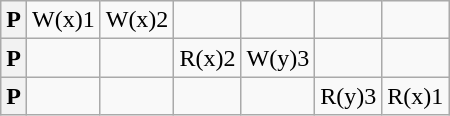<table border="1" class="wikitable">
<tr>
<th>P</th>
<td>W(x)1</td>
<td>W(x)2</td>
<td></td>
<td></td>
<td></td>
<td></td>
</tr>
<tr>
<th>P</th>
<td></td>
<td></td>
<td>R(x)2</td>
<td>W(y)3</td>
<td></td>
<td></td>
</tr>
<tr>
<th>P</th>
<td></td>
<td></td>
<td></td>
<td></td>
<td>R(y)3</td>
<td>R(x)1</td>
</tr>
</table>
